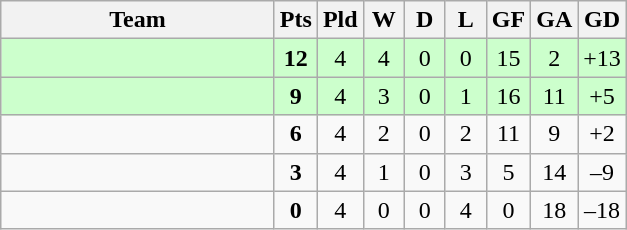<table class=wikitable style="text-align:center">
<tr>
<th width=175>Team</th>
<th width=20>Pts</th>
<th width=20>Pld</th>
<th width=20>W</th>
<th width=20>D</th>
<th width=20>L</th>
<th width=20>GF</th>
<th width=20>GA</th>
<th width=20>GD</th>
</tr>
<tr style="background:#ccffcc">
<td align=left></td>
<td><strong>12</strong></td>
<td>4</td>
<td>4</td>
<td>0</td>
<td>0</td>
<td>15</td>
<td>2</td>
<td>+13</td>
</tr>
<tr style="background:#ccffcc">
<td align=left></td>
<td><strong>9</strong></td>
<td>4</td>
<td>3</td>
<td>0</td>
<td>1</td>
<td>16</td>
<td>11</td>
<td>+5</td>
</tr>
<tr>
<td align=left></td>
<td><strong>6</strong></td>
<td>4</td>
<td>2</td>
<td>0</td>
<td>2</td>
<td>11</td>
<td>9</td>
<td>+2</td>
</tr>
<tr>
<td align=left></td>
<td><strong>3</strong></td>
<td>4</td>
<td>1</td>
<td>0</td>
<td>3</td>
<td>5</td>
<td>14</td>
<td>–9</td>
</tr>
<tr>
<td align=left></td>
<td><strong>0</strong></td>
<td>4</td>
<td>0</td>
<td>0</td>
<td>4</td>
<td>0</td>
<td>18</td>
<td>–18</td>
</tr>
</table>
